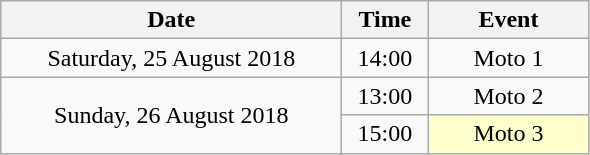<table class = "wikitable" style="text-align:center;">
<tr>
<th width=220>Date</th>
<th width=50>Time</th>
<th width=100>Event</th>
</tr>
<tr>
<td>Saturday, 25 August 2018</td>
<td>14:00</td>
<td>Moto 1</td>
</tr>
<tr>
<td rowspan=2>Sunday, 26 August 2018</td>
<td>13:00</td>
<td>Moto 2</td>
</tr>
<tr>
<td>15:00</td>
<td bgcolor=ffffcc>Moto 3</td>
</tr>
</table>
